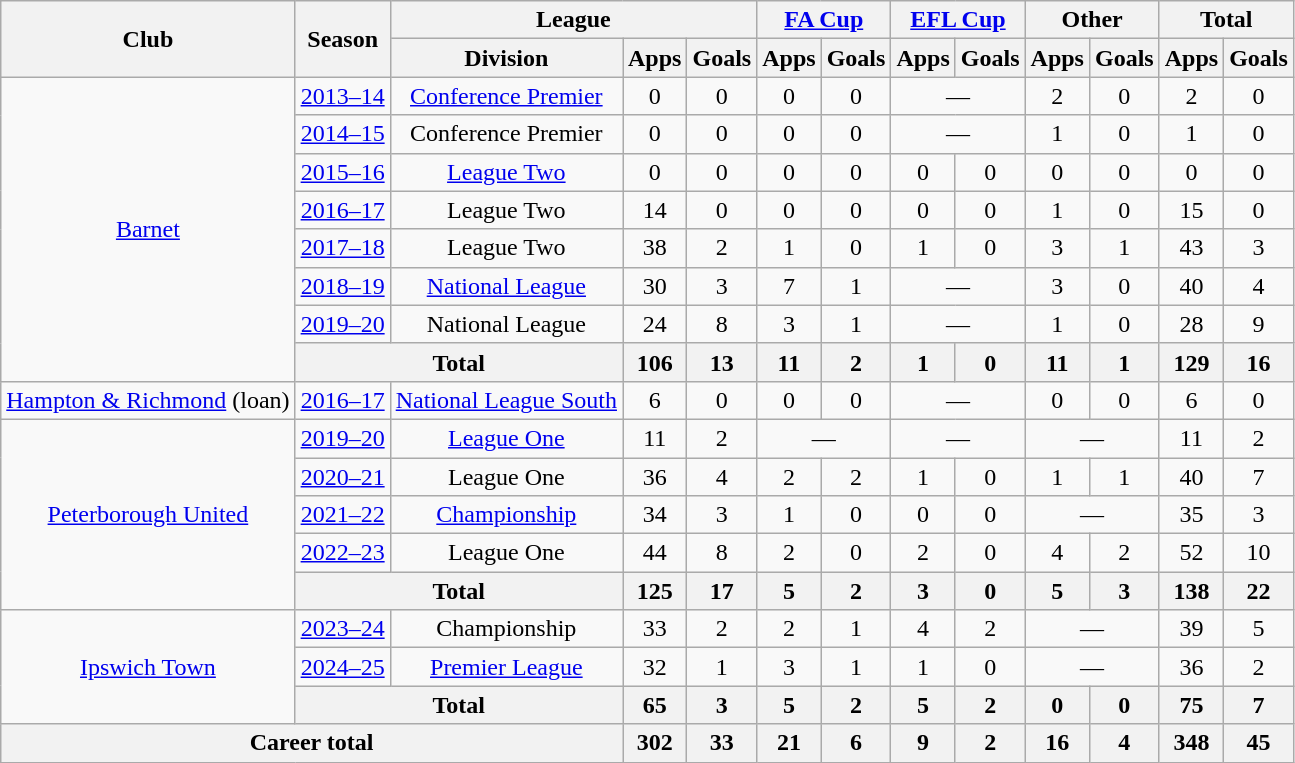<table class="wikitable" style="text-align:center">
<tr>
<th rowspan="2">Club</th>
<th rowspan="2">Season</th>
<th colspan="3">League</th>
<th colspan="2"><a href='#'>FA Cup</a></th>
<th colspan="2"><a href='#'>EFL Cup</a></th>
<th colspan="2">Other</th>
<th colspan="2">Total</th>
</tr>
<tr>
<th>Division</th>
<th>Apps</th>
<th>Goals</th>
<th>Apps</th>
<th>Goals</th>
<th>Apps</th>
<th>Goals</th>
<th>Apps</th>
<th>Goals</th>
<th>Apps</th>
<th>Goals</th>
</tr>
<tr>
<td rowspan="8"><a href='#'>Barnet</a></td>
<td><a href='#'>2013–14</a></td>
<td><a href='#'>Conference Premier</a></td>
<td>0</td>
<td>0</td>
<td>0</td>
<td>0</td>
<td colspan="2">―</td>
<td>2</td>
<td>0</td>
<td>2</td>
<td>0</td>
</tr>
<tr>
<td><a href='#'>2014–15</a></td>
<td>Conference Premier</td>
<td>0</td>
<td>0</td>
<td>0</td>
<td>0</td>
<td colspan="2">―</td>
<td>1</td>
<td>0</td>
<td>1</td>
<td>0</td>
</tr>
<tr>
<td><a href='#'>2015–16</a></td>
<td><a href='#'>League Two</a></td>
<td>0</td>
<td>0</td>
<td>0</td>
<td>0</td>
<td>0</td>
<td>0</td>
<td>0</td>
<td>0</td>
<td>0</td>
<td>0</td>
</tr>
<tr>
<td><a href='#'>2016–17</a></td>
<td>League Two</td>
<td>14</td>
<td>0</td>
<td>0</td>
<td>0</td>
<td>0</td>
<td>0</td>
<td>1</td>
<td>0</td>
<td>15</td>
<td>0</td>
</tr>
<tr>
<td><a href='#'>2017–18</a></td>
<td>League Two</td>
<td>38</td>
<td>2</td>
<td>1</td>
<td>0</td>
<td>1</td>
<td>0</td>
<td>3</td>
<td>1</td>
<td>43</td>
<td>3</td>
</tr>
<tr>
<td><a href='#'>2018–19</a></td>
<td><a href='#'>National League</a></td>
<td>30</td>
<td>3</td>
<td>7</td>
<td>1</td>
<td colspan="2">―</td>
<td>3</td>
<td>0</td>
<td>40</td>
<td>4</td>
</tr>
<tr>
<td><a href='#'>2019–20</a></td>
<td>National League</td>
<td>24</td>
<td>8</td>
<td>3</td>
<td>1</td>
<td colspan="2">―</td>
<td>1</td>
<td>0</td>
<td>28</td>
<td>9</td>
</tr>
<tr>
<th colspan="2">Total</th>
<th>106</th>
<th>13</th>
<th>11</th>
<th>2</th>
<th>1</th>
<th>0</th>
<th>11</th>
<th>1</th>
<th>129</th>
<th>16</th>
</tr>
<tr>
<td><a href='#'>Hampton & Richmond</a> (loan)</td>
<td><a href='#'>2016–17</a></td>
<td><a href='#'>National League South</a></td>
<td>6</td>
<td>0</td>
<td>0</td>
<td>0</td>
<td colspan="2">―</td>
<td>0</td>
<td>0</td>
<td>6</td>
<td>0</td>
</tr>
<tr>
<td rowspan="5"><a href='#'>Peterborough United</a></td>
<td><a href='#'>2019–20</a></td>
<td><a href='#'>League One</a></td>
<td>11</td>
<td>2</td>
<td colspan="2">—</td>
<td colspan="2">—</td>
<td colspan="2">—</td>
<td>11</td>
<td>2</td>
</tr>
<tr>
<td><a href='#'>2020–21</a></td>
<td>League One</td>
<td>36</td>
<td>4</td>
<td>2</td>
<td>2</td>
<td>1</td>
<td>0</td>
<td>1</td>
<td>1</td>
<td>40</td>
<td>7</td>
</tr>
<tr>
<td><a href='#'>2021–22</a></td>
<td><a href='#'>Championship</a></td>
<td>34</td>
<td>3</td>
<td>1</td>
<td>0</td>
<td>0</td>
<td>0</td>
<td colspan="2">―</td>
<td>35</td>
<td>3</td>
</tr>
<tr>
<td><a href='#'>2022–23</a></td>
<td>League One</td>
<td>44</td>
<td>8</td>
<td>2</td>
<td>0</td>
<td>2</td>
<td>0</td>
<td>4</td>
<td>2</td>
<td>52</td>
<td>10</td>
</tr>
<tr>
<th colspan="2">Total</th>
<th>125</th>
<th>17</th>
<th>5</th>
<th>2</th>
<th>3</th>
<th>0</th>
<th>5</th>
<th>3</th>
<th>138</th>
<th>22</th>
</tr>
<tr>
<td rowspan="3"><a href='#'>Ipswich Town</a></td>
<td><a href='#'>2023–24</a></td>
<td>Championship</td>
<td>33</td>
<td>2</td>
<td>2</td>
<td>1</td>
<td>4</td>
<td>2</td>
<td colspan="2">―</td>
<td>39</td>
<td>5</td>
</tr>
<tr>
<td><a href='#'>2024–25</a></td>
<td><a href='#'>Premier League</a></td>
<td>32</td>
<td>1</td>
<td>3</td>
<td>1</td>
<td>1</td>
<td>0</td>
<td colspan="2">―</td>
<td>36</td>
<td>2</td>
</tr>
<tr>
<th colspan="2">Total</th>
<th>65</th>
<th>3</th>
<th>5</th>
<th>2</th>
<th>5</th>
<th>2</th>
<th>0</th>
<th>0</th>
<th>75</th>
<th>7</th>
</tr>
<tr>
<th colspan="3">Career total</th>
<th>302</th>
<th>33</th>
<th>21</th>
<th>6</th>
<th>9</th>
<th>2</th>
<th>16</th>
<th>4</th>
<th>348</th>
<th>45</th>
</tr>
</table>
